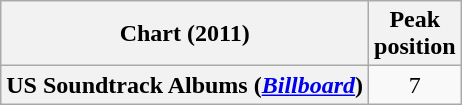<table class="wikitable sortable plainrowheaders" style="text-align:center">
<tr>
<th scope="col">Chart (2011)</th>
<th scope="col">Peak<br>position</th>
</tr>
<tr>
<th scope="row">US Soundtrack Albums (<em><a href='#'>Billboard</a></em>)</th>
<td>7</td>
</tr>
</table>
